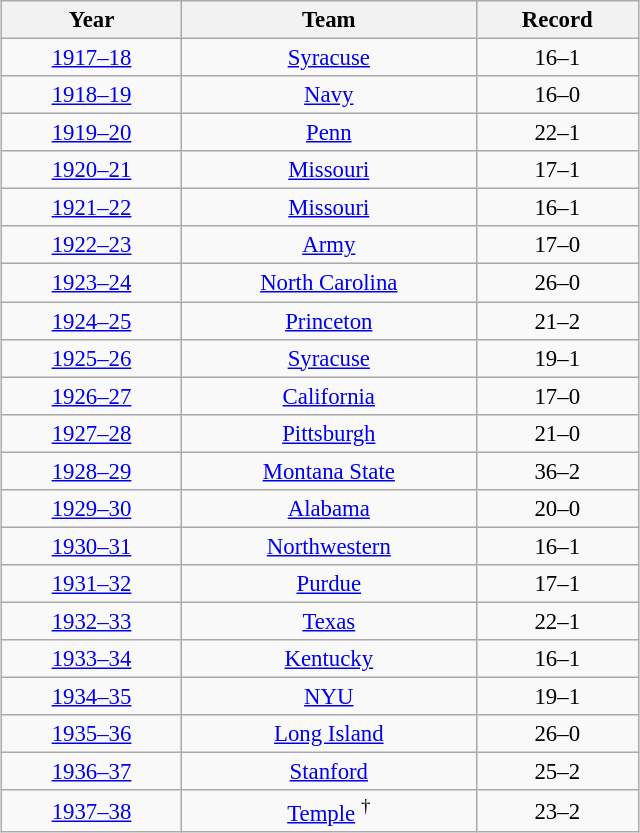<table class="wikitable" style="width: 28em; margin:0 0 1em 1em; text-align: center; font-size: 95%;">
<tr>
<th>Year</th>
<th>Team</th>
<th>Record</th>
</tr>
<tr>
<td><a href='#'>1917–18</a></td>
<td><a href='#'>Syracuse</a></td>
<td>16–1</td>
</tr>
<tr>
<td><a href='#'>1918–19</a></td>
<td><a href='#'>Navy</a></td>
<td>16–0</td>
</tr>
<tr>
<td><a href='#'>1919–20</a></td>
<td><a href='#'>Penn</a></td>
<td>22–1</td>
</tr>
<tr>
<td><a href='#'>1920–21</a></td>
<td><a href='#'>Missouri</a></td>
<td>17–1</td>
</tr>
<tr>
<td><a href='#'>1921–22</a></td>
<td><a href='#'>Missouri</a></td>
<td>16–1</td>
</tr>
<tr>
<td><a href='#'>1922–23</a></td>
<td><a href='#'>Army</a></td>
<td>17–0</td>
</tr>
<tr>
<td><a href='#'>1923–24</a></td>
<td><a href='#'>North Carolina</a></td>
<td>26–0</td>
</tr>
<tr>
<td><a href='#'>1924–25</a></td>
<td><a href='#'>Princeton</a></td>
<td>21–2</td>
</tr>
<tr>
<td><a href='#'>1925–26</a></td>
<td><a href='#'>Syracuse</a></td>
<td>19–1</td>
</tr>
<tr>
<td><a href='#'>1926–27</a></td>
<td><a href='#'>California</a></td>
<td>17–0</td>
</tr>
<tr>
<td><a href='#'>1927–28</a></td>
<td><a href='#'>Pittsburgh</a></td>
<td>21–0</td>
</tr>
<tr>
<td><a href='#'>1928–29</a></td>
<td><a href='#'>Montana State</a></td>
<td>36–2</td>
</tr>
<tr>
<td><a href='#'>1929–30</a></td>
<td><a href='#'>Alabama</a></td>
<td>20–0</td>
</tr>
<tr>
<td><a href='#'>1930–31</a></td>
<td><a href='#'>Northwestern</a></td>
<td>16–1</td>
</tr>
<tr>
<td><a href='#'>1931–32</a></td>
<td><a href='#'>Purdue</a></td>
<td>17–1</td>
</tr>
<tr>
<td><a href='#'>1932–33</a></td>
<td><a href='#'>Texas</a></td>
<td>22–1</td>
</tr>
<tr>
<td><a href='#'>1933–34</a></td>
<td><a href='#'>Kentucky</a></td>
<td>16–1</td>
</tr>
<tr>
<td><a href='#'>1934–35</a></td>
<td><a href='#'>NYU</a></td>
<td>19–1</td>
</tr>
<tr>
<td><a href='#'>1935–36</a></td>
<td><a href='#'>Long Island</a></td>
<td>26–0</td>
</tr>
<tr>
<td><a href='#'>1936–37</a></td>
<td><a href='#'>Stanford</a></td>
<td>25–2</td>
</tr>
<tr>
<td><a href='#'>1937–38</a></td>
<td><a href='#'>Temple</a> <sup>†</sup></td>
<td>23–2</td>
</tr>
</table>
